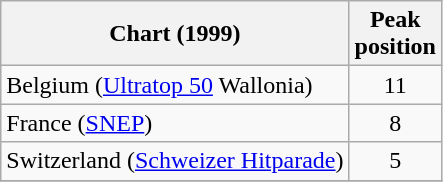<table class="wikitable sortable">
<tr>
<th>Chart (1999)</th>
<th>Peak<br>position</th>
</tr>
<tr>
<td>Belgium (<a href='#'>Ultratop 50</a> Wallonia)</td>
<td align="center">11</td>
</tr>
<tr>
<td>France (<a href='#'>SNEP</a>)</td>
<td align="center">8</td>
</tr>
<tr>
<td>Switzerland (<a href='#'>Schweizer Hitparade</a>)</td>
<td align="center">5</td>
</tr>
<tr>
</tr>
</table>
